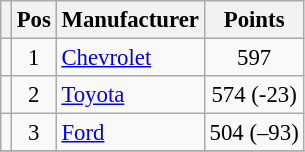<table class="wikitable" style="font-size: 95%;">
<tr>
<th></th>
<th>Pos</th>
<th>Manufacturer</th>
<th>Points</th>
</tr>
<tr>
<td align="left"></td>
<td style="text-align:center;">1</td>
<td><a href='#'>Chevrolet</a></td>
<td style="text-align:center;">597</td>
</tr>
<tr>
<td align="left"></td>
<td style="text-align:center;">2</td>
<td><a href='#'>Toyota</a></td>
<td style="text-align:center;">574 (-23)</td>
</tr>
<tr>
<td align="left"></td>
<td style="text-align:center;">3</td>
<td><a href='#'>Ford</a></td>
<td style="text-align:center;">504 (–93)</td>
</tr>
<tr class="sortbottom">
</tr>
</table>
